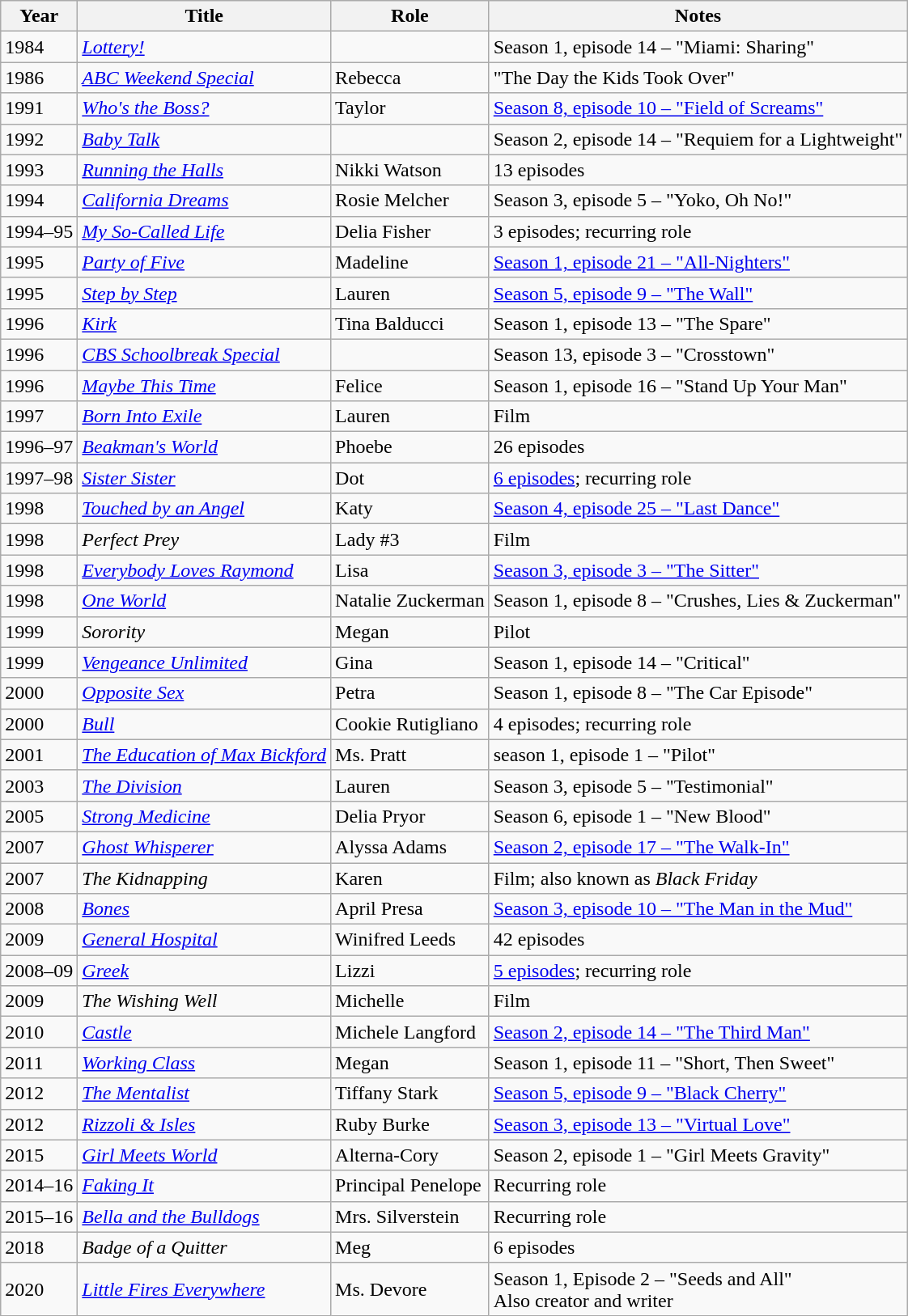<table class="wikitable sortable">
<tr>
<th>Year</th>
<th>Title</th>
<th>Role</th>
<th class="unsortable">Notes</th>
</tr>
<tr>
<td>1984</td>
<td><em><a href='#'>Lottery!</a></em></td>
<td></td>
<td>Season 1, episode 14 – "Miami: Sharing"</td>
</tr>
<tr>
<td>1986</td>
<td><em><a href='#'>ABC Weekend Special</a></em></td>
<td>Rebecca</td>
<td>"The Day the Kids Took Over"</td>
</tr>
<tr>
<td>1991</td>
<td><em><a href='#'>Who's the Boss?</a></em></td>
<td>Taylor</td>
<td><a href='#'>Season 8, episode 10 – "Field of Screams"</a></td>
</tr>
<tr>
<td>1992</td>
<td><em><a href='#'>Baby Talk</a></em></td>
<td></td>
<td>Season 2, episode 14 – "Requiem for a Lightweight"</td>
</tr>
<tr>
<td>1993</td>
<td><em><a href='#'>Running the Halls</a></em></td>
<td>Nikki Watson</td>
<td>13 episodes</td>
</tr>
<tr>
<td>1994</td>
<td><em><a href='#'>California Dreams</a></em></td>
<td>Rosie Melcher</td>
<td>Season 3, episode 5 – "Yoko, Oh No!"</td>
</tr>
<tr>
<td>1994–95</td>
<td><em><a href='#'>My So-Called Life</a></em></td>
<td>Delia Fisher</td>
<td>3 episodes; recurring role</td>
</tr>
<tr>
<td>1995</td>
<td><em><a href='#'>Party of Five</a></em></td>
<td>Madeline</td>
<td><a href='#'>Season 1, episode 21 – "All-Nighters"</a></td>
</tr>
<tr>
<td>1995</td>
<td><em><a href='#'>Step by Step</a></em></td>
<td>Lauren</td>
<td><a href='#'>Season 5, episode 9 – "The Wall"</a></td>
</tr>
<tr>
<td>1996</td>
<td><em><a href='#'>Kirk</a></em></td>
<td>Tina Balducci</td>
<td>Season 1, episode 13 – "The Spare"</td>
</tr>
<tr>
<td>1996</td>
<td><em><a href='#'>CBS Schoolbreak Special</a></em></td>
<td></td>
<td>Season 13, episode 3 – "Crosstown"</td>
</tr>
<tr>
<td>1996</td>
<td><em><a href='#'>Maybe This Time</a></em></td>
<td>Felice</td>
<td>Season 1, episode 16 – "Stand Up Your Man"</td>
</tr>
<tr>
<td>1997</td>
<td><em><a href='#'>Born Into Exile</a></em></td>
<td>Lauren</td>
<td>Film</td>
</tr>
<tr>
<td>1996–97</td>
<td><em><a href='#'>Beakman's World</a></em></td>
<td>Phoebe</td>
<td>26 episodes</td>
</tr>
<tr>
<td>1997–98</td>
<td><em><a href='#'>Sister Sister</a></em></td>
<td>Dot</td>
<td><a href='#'>6 episodes</a>; recurring role</td>
</tr>
<tr>
<td>1998</td>
<td><em><a href='#'>Touched by an Angel</a></em></td>
<td>Katy</td>
<td><a href='#'>Season 4, episode 25  – "Last Dance"</a></td>
</tr>
<tr>
<td>1998</td>
<td><em>Perfect Prey</em></td>
<td>Lady #3</td>
<td>Film</td>
</tr>
<tr>
<td>1998</td>
<td><em><a href='#'>Everybody Loves Raymond</a></em></td>
<td>Lisa</td>
<td><a href='#'>Season 3, episode 3 – "The Sitter"</a></td>
</tr>
<tr>
<td>1998</td>
<td><em><a href='#'>One World</a></em></td>
<td>Natalie Zuckerman</td>
<td>Season 1, episode 8 – "Crushes, Lies & Zuckerman"</td>
</tr>
<tr>
<td>1999</td>
<td><em>Sorority</em></td>
<td>Megan</td>
<td>Pilot</td>
</tr>
<tr>
<td>1999</td>
<td><em><a href='#'>Vengeance Unlimited</a></em></td>
<td>Gina</td>
<td>Season 1, episode 14 – "Critical"</td>
</tr>
<tr>
<td>2000</td>
<td><em><a href='#'>Opposite Sex</a></em></td>
<td>Petra</td>
<td>Season 1, episode 8 – "The Car Episode"</td>
</tr>
<tr>
<td>2000</td>
<td><em><a href='#'>Bull</a></em></td>
<td>Cookie Rutigliano</td>
<td>4 episodes; recurring role</td>
</tr>
<tr>
<td>2001</td>
<td><em><a href='#'>The Education of Max Bickford</a></em></td>
<td>Ms. Pratt</td>
<td>season 1, episode 1 – "Pilot"</td>
</tr>
<tr>
<td>2003</td>
<td><em><a href='#'>The Division</a></em></td>
<td>Lauren</td>
<td>Season 3, episode 5 – "Testimonial"</td>
</tr>
<tr>
<td>2005</td>
<td><em><a href='#'>Strong Medicine</a></em></td>
<td>Delia Pryor</td>
<td>Season 6, episode 1 – "New Blood"</td>
</tr>
<tr>
<td>2007</td>
<td><em><a href='#'>Ghost Whisperer</a></em></td>
<td>Alyssa Adams</td>
<td><a href='#'>Season 2, episode 17 – "The Walk-In"</a></td>
</tr>
<tr>
<td>2007</td>
<td><em>The Kidnapping</em></td>
<td>Karen</td>
<td>Film; also known as <em>Black Friday</em></td>
</tr>
<tr>
<td>2008</td>
<td><em><a href='#'>Bones</a></em></td>
<td>April Presa</td>
<td><a href='#'>Season 3, episode 10 – "The Man in the Mud"</a></td>
</tr>
<tr>
<td>2009</td>
<td><em><a href='#'>General Hospital</a></em></td>
<td>Winifred Leeds</td>
<td>42 episodes</td>
</tr>
<tr>
<td>2008–09</td>
<td><em><a href='#'>Greek</a></em></td>
<td>Lizzi</td>
<td><a href='#'>5 episodes</a>; recurring role</td>
</tr>
<tr>
<td>2009</td>
<td><em>The Wishing Well</em></td>
<td>Michelle</td>
<td>Film</td>
</tr>
<tr>
<td>2010</td>
<td><em><a href='#'>Castle</a></em></td>
<td>Michele Langford</td>
<td><a href='#'>Season 2, episode 14 – "The Third Man"</a></td>
</tr>
<tr>
<td>2011</td>
<td><em><a href='#'>Working Class</a></em></td>
<td>Megan</td>
<td>Season 1, episode 11 – "Short, Then Sweet"</td>
</tr>
<tr>
<td>2012</td>
<td><em><a href='#'>The Mentalist</a></em></td>
<td>Tiffany Stark</td>
<td><a href='#'>Season 5, episode 9 – "Black Cherry"</a></td>
</tr>
<tr>
<td>2012</td>
<td><em><a href='#'>Rizzoli & Isles</a></em></td>
<td>Ruby Burke</td>
<td><a href='#'>Season 3, episode 13 – "Virtual Love"</a></td>
</tr>
<tr>
<td>2015</td>
<td><em><a href='#'>Girl Meets World</a></em></td>
<td>Alterna-Cory</td>
<td>Season 2, episode 1 – "Girl Meets Gravity"</td>
</tr>
<tr>
<td>2014–16</td>
<td><em><a href='#'>Faking It</a></em></td>
<td>Principal Penelope</td>
<td>Recurring role</td>
</tr>
<tr>
<td>2015–16</td>
<td><em><a href='#'>Bella and the Bulldogs</a></em></td>
<td>Mrs. Silverstein</td>
<td>Recurring role</td>
</tr>
<tr>
<td>2018</td>
<td><em>Badge of a Quitter</em></td>
<td>Meg</td>
<td>6 episodes</td>
</tr>
<tr>
<td>2020</td>
<td><em><a href='#'>Little Fires Everywhere</a></em></td>
<td>Ms. Devore</td>
<td>Season 1, Episode 2 – "Seeds and All"<br>Also creator and writer</td>
</tr>
</table>
